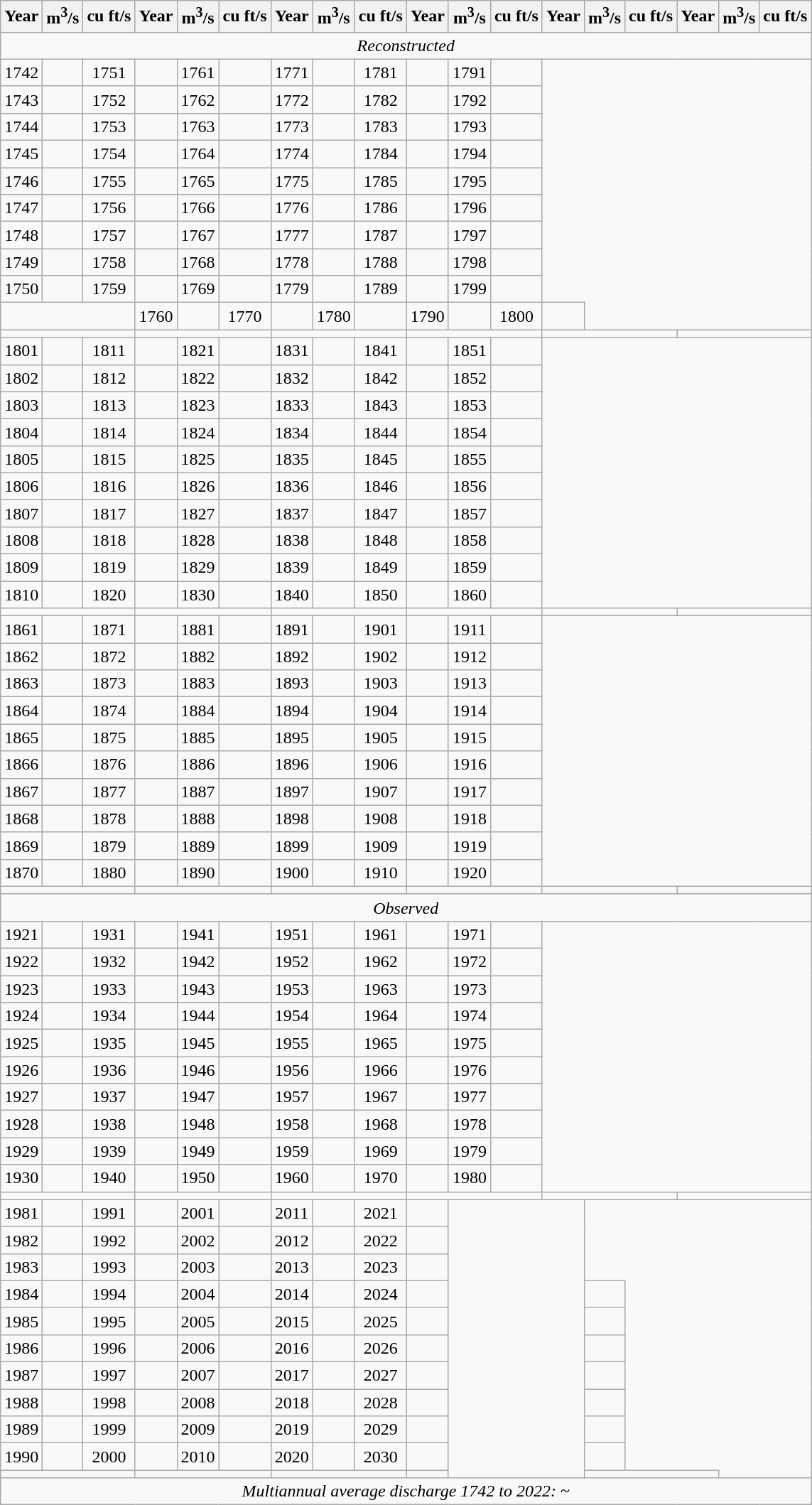<table class="wikitable" style="text-align:center;">
<tr>
<th>Year</th>
<th>m<sup>3</sup>/s</th>
<th>cu ft/s</th>
<th>Year</th>
<th>m<sup>3</sup>/s</th>
<th>cu ft/s</th>
<th>Year</th>
<th>m<sup>3</sup>/s</th>
<th>cu ft/s</th>
<th>Year</th>
<th>m<sup>3</sup>/s</th>
<th>cu ft/s</th>
<th>Year</th>
<th>m<sup>3</sup>/s</th>
<th>cu ft/s</th>
<th>Year</th>
<th>m<sup>3</sup>/s</th>
<th>cu ft/s</th>
</tr>
<tr>
<td colspan="18"><em>Reconstructed</em></td>
</tr>
<tr>
<td>1742</td>
<td></td>
<td>1751</td>
<td></td>
<td>1761</td>
<td></td>
<td>1771</td>
<td></td>
<td>1781</td>
<td></td>
<td>1791</td>
<td></td>
</tr>
<tr>
<td>1743</td>
<td></td>
<td>1752</td>
<td></td>
<td>1762</td>
<td></td>
<td>1772</td>
<td></td>
<td>1782</td>
<td></td>
<td>1792</td>
<td></td>
</tr>
<tr>
<td>1744</td>
<td></td>
<td>1753</td>
<td></td>
<td>1763</td>
<td></td>
<td>1773</td>
<td></td>
<td>1783</td>
<td></td>
<td>1793</td>
<td></td>
</tr>
<tr>
<td>1745</td>
<td></td>
<td>1754</td>
<td></td>
<td>1764</td>
<td></td>
<td>1774</td>
<td></td>
<td>1784</td>
<td></td>
<td>1794</td>
<td></td>
</tr>
<tr>
<td>1746</td>
<td></td>
<td>1755</td>
<td></td>
<td>1765</td>
<td></td>
<td>1775</td>
<td></td>
<td>1785</td>
<td></td>
<td>1795</td>
<td></td>
</tr>
<tr>
<td>1747</td>
<td></td>
<td>1756</td>
<td></td>
<td>1766</td>
<td></td>
<td>1776</td>
<td></td>
<td>1786</td>
<td></td>
<td>1796</td>
<td></td>
</tr>
<tr>
<td>1748</td>
<td></td>
<td>1757</td>
<td></td>
<td>1767</td>
<td></td>
<td>1777</td>
<td></td>
<td>1787</td>
<td></td>
<td>1797</td>
<td></td>
</tr>
<tr>
<td>1749</td>
<td></td>
<td>1758</td>
<td></td>
<td>1768</td>
<td></td>
<td>1778</td>
<td></td>
<td>1788</td>
<td></td>
<td>1798</td>
<td></td>
</tr>
<tr>
<td>1750</td>
<td></td>
<td>1759</td>
<td></td>
<td>1769</td>
<td></td>
<td>1779</td>
<td></td>
<td>1789</td>
<td></td>
<td>1799</td>
<td></td>
</tr>
<tr>
<td colspan="3"></td>
<td>1760</td>
<td></td>
<td>1770</td>
<td></td>
<td>1780</td>
<td></td>
<td>1790</td>
<td></td>
<td>1800</td>
<td></td>
</tr>
<tr>
<td colspan="3"><strong></strong></td>
<td colspan="3"><strong></strong></td>
<td colspan="3"><strong></strong></td>
<td colspan="3"><strong></strong></td>
<td colspan="3"><strong></strong></td>
<td colspan="3"><strong></strong></td>
</tr>
<tr>
<td>1801</td>
<td></td>
<td>1811</td>
<td></td>
<td>1821</td>
<td></td>
<td>1831</td>
<td></td>
<td>1841</td>
<td></td>
<td>1851</td>
<td></td>
</tr>
<tr>
<td>1802</td>
<td></td>
<td>1812</td>
<td></td>
<td>1822</td>
<td></td>
<td>1832</td>
<td></td>
<td>1842</td>
<td></td>
<td>1852</td>
<td></td>
</tr>
<tr>
<td>1803</td>
<td></td>
<td>1813</td>
<td></td>
<td>1823</td>
<td></td>
<td>1833</td>
<td></td>
<td>1843</td>
<td></td>
<td>1853</td>
<td></td>
</tr>
<tr>
<td>1804</td>
<td></td>
<td>1814</td>
<td></td>
<td>1824</td>
<td></td>
<td>1834</td>
<td></td>
<td>1844</td>
<td></td>
<td>1854</td>
<td></td>
</tr>
<tr>
<td>1805</td>
<td></td>
<td>1815</td>
<td></td>
<td>1825</td>
<td></td>
<td>1835</td>
<td></td>
<td>1845</td>
<td></td>
<td>1855</td>
<td></td>
</tr>
<tr>
<td>1806</td>
<td></td>
<td>1816</td>
<td></td>
<td>1826</td>
<td></td>
<td>1836</td>
<td></td>
<td>1846</td>
<td></td>
<td>1856</td>
<td></td>
</tr>
<tr>
<td>1807</td>
<td></td>
<td>1817</td>
<td></td>
<td>1827</td>
<td></td>
<td>1837</td>
<td></td>
<td>1847</td>
<td></td>
<td>1857</td>
<td></td>
</tr>
<tr>
<td>1808</td>
<td></td>
<td>1818</td>
<td></td>
<td>1828</td>
<td></td>
<td>1838</td>
<td></td>
<td>1848</td>
<td></td>
<td>1858</td>
<td></td>
</tr>
<tr>
<td>1809</td>
<td></td>
<td>1819</td>
<td></td>
<td>1829</td>
<td></td>
<td>1839</td>
<td></td>
<td>1849</td>
<td></td>
<td>1859</td>
<td></td>
</tr>
<tr>
<td>1810</td>
<td></td>
<td>1820</td>
<td></td>
<td>1830</td>
<td></td>
<td>1840</td>
<td></td>
<td>1850</td>
<td></td>
<td>1860</td>
<td></td>
</tr>
<tr>
<td colspan="3"><strong></strong></td>
<td colspan="3"><strong></strong></td>
<td colspan="3"><strong></strong></td>
<td colspan="3"><strong></strong></td>
<td colspan="3"><strong></strong></td>
<td colspan="3"><strong></strong></td>
</tr>
<tr>
<td>1861</td>
<td></td>
<td>1871</td>
<td></td>
<td>1881</td>
<td></td>
<td>1891</td>
<td></td>
<td>1901</td>
<td></td>
<td>1911</td>
<td></td>
</tr>
<tr>
<td>1862</td>
<td></td>
<td>1872</td>
<td></td>
<td>1882</td>
<td></td>
<td>1892</td>
<td></td>
<td>1902</td>
<td></td>
<td>1912</td>
<td></td>
</tr>
<tr>
<td>1863</td>
<td></td>
<td>1873</td>
<td></td>
<td>1883</td>
<td></td>
<td>1893</td>
<td></td>
<td>1903</td>
<td></td>
<td>1913</td>
<td></td>
</tr>
<tr>
<td>1864</td>
<td></td>
<td>1874</td>
<td></td>
<td>1884</td>
<td></td>
<td>1894</td>
<td></td>
<td>1904</td>
<td></td>
<td>1914</td>
<td></td>
</tr>
<tr>
<td>1865</td>
<td></td>
<td>1875</td>
<td></td>
<td>1885</td>
<td></td>
<td>1895</td>
<td></td>
<td>1905</td>
<td></td>
<td>1915</td>
<td></td>
</tr>
<tr>
<td>1866</td>
<td></td>
<td>1876</td>
<td></td>
<td>1886</td>
<td></td>
<td>1896</td>
<td></td>
<td>1906</td>
<td></td>
<td>1916</td>
<td></td>
</tr>
<tr>
<td>1867</td>
<td></td>
<td>1877</td>
<td></td>
<td>1887</td>
<td></td>
<td>1897</td>
<td></td>
<td>1907</td>
<td></td>
<td>1917</td>
<td></td>
</tr>
<tr>
<td>1868</td>
<td></td>
<td>1878</td>
<td></td>
<td>1888</td>
<td></td>
<td>1898</td>
<td></td>
<td>1908</td>
<td></td>
<td>1918</td>
<td></td>
</tr>
<tr>
<td>1869</td>
<td></td>
<td>1879</td>
<td></td>
<td>1889</td>
<td></td>
<td>1899</td>
<td></td>
<td>1909</td>
<td></td>
<td>1919</td>
<td></td>
</tr>
<tr>
<td>1870</td>
<td></td>
<td>1880</td>
<td></td>
<td>1890</td>
<td></td>
<td>1900</td>
<td></td>
<td>1910</td>
<td></td>
<td>1920</td>
<td></td>
</tr>
<tr>
<td colspan="3"><strong></strong></td>
<td colspan="3"><strong></strong></td>
<td colspan="3"><strong></strong></td>
<td colspan="3"><strong></strong></td>
<td colspan="3"><strong></strong></td>
<td colspan="3"><strong></strong></td>
</tr>
<tr>
<td colspan="18"><em>Observed</em></td>
</tr>
<tr>
<td>1921</td>
<td></td>
<td>1931</td>
<td></td>
<td>1941</td>
<td></td>
<td>1951</td>
<td></td>
<td>1961</td>
<td></td>
<td>1971</td>
<td></td>
</tr>
<tr>
<td>1922</td>
<td></td>
<td>1932</td>
<td></td>
<td>1942</td>
<td></td>
<td>1952</td>
<td></td>
<td>1962</td>
<td></td>
<td>1972</td>
<td></td>
</tr>
<tr>
<td>1923</td>
<td></td>
<td>1933</td>
<td></td>
<td>1943</td>
<td></td>
<td>1953</td>
<td></td>
<td>1963</td>
<td></td>
<td>1973</td>
<td></td>
</tr>
<tr>
<td>1924</td>
<td></td>
<td>1934</td>
<td></td>
<td>1944</td>
<td></td>
<td>1954</td>
<td></td>
<td>1964</td>
<td></td>
<td>1974</td>
<td></td>
</tr>
<tr>
<td>1925</td>
<td></td>
<td>1935</td>
<td></td>
<td>1945</td>
<td></td>
<td>1955</td>
<td></td>
<td>1965</td>
<td></td>
<td>1975</td>
<td></td>
</tr>
<tr>
<td>1926</td>
<td></td>
<td>1936</td>
<td></td>
<td>1946</td>
<td></td>
<td>1956</td>
<td></td>
<td>1966</td>
<td></td>
<td>1976</td>
<td></td>
</tr>
<tr>
<td>1927</td>
<td></td>
<td>1937</td>
<td></td>
<td>1947</td>
<td></td>
<td>1957</td>
<td></td>
<td>1967</td>
<td></td>
<td>1977</td>
<td></td>
</tr>
<tr>
<td>1928</td>
<td></td>
<td>1938</td>
<td></td>
<td>1948</td>
<td></td>
<td>1958</td>
<td></td>
<td>1968</td>
<td></td>
<td>1978</td>
<td></td>
</tr>
<tr>
<td>1929</td>
<td></td>
<td>1939</td>
<td></td>
<td>1949</td>
<td></td>
<td>1959</td>
<td></td>
<td>1969</td>
<td></td>
<td>1979</td>
<td></td>
</tr>
<tr>
<td>1930</td>
<td></td>
<td>1940</td>
<td></td>
<td>1950</td>
<td></td>
<td>1960</td>
<td></td>
<td>1970</td>
<td></td>
<td>1980</td>
<td></td>
</tr>
<tr>
<td colspan="3"><strong></strong></td>
<td colspan="3"><strong></strong></td>
<td colspan="3"><strong></strong></td>
<td colspan="3"><strong></strong></td>
<td colspan="3"><strong></strong></td>
<td colspan="3"><strong></strong></td>
</tr>
<tr>
<td>1981</td>
<td></td>
<td>1991</td>
<td></td>
<td>2001</td>
<td></td>
<td>2011</td>
<td></td>
<td>2021</td>
<td></td>
<td colspan="3" rowspan="11"></td>
</tr>
<tr>
<td>1982</td>
<td></td>
<td>1992</td>
<td></td>
<td>2002</td>
<td></td>
<td>2012</td>
<td></td>
<td>2022</td>
<td></td>
</tr>
<tr>
<td>1983</td>
<td></td>
<td>1993</td>
<td></td>
<td>2003</td>
<td></td>
<td>2013</td>
<td></td>
<td>2023</td>
<td></td>
</tr>
<tr>
<td>1984</td>
<td></td>
<td>1994</td>
<td></td>
<td>2004</td>
<td></td>
<td>2014</td>
<td></td>
<td>2024</td>
<td></td>
<td></td>
</tr>
<tr>
<td>1985</td>
<td></td>
<td>1995</td>
<td></td>
<td>2005</td>
<td></td>
<td>2015</td>
<td></td>
<td>2025</td>
<td></td>
<td></td>
</tr>
<tr>
<td>1986</td>
<td></td>
<td>1996</td>
<td></td>
<td>2006</td>
<td></td>
<td>2016</td>
<td></td>
<td>2026</td>
<td></td>
<td></td>
</tr>
<tr>
<td>1987</td>
<td></td>
<td>1997</td>
<td></td>
<td>2007</td>
<td></td>
<td>2017</td>
<td></td>
<td>2027</td>
<td></td>
<td></td>
</tr>
<tr>
<td>1988</td>
<td></td>
<td>1998</td>
<td></td>
<td>2008</td>
<td></td>
<td>2018</td>
<td></td>
<td>2028</td>
<td></td>
<td></td>
</tr>
<tr>
<td>1989</td>
<td></td>
<td>1999</td>
<td></td>
<td>2009</td>
<td></td>
<td>2019</td>
<td></td>
<td>2029</td>
<td></td>
<td></td>
</tr>
<tr>
<td>1990</td>
<td></td>
<td>2000</td>
<td></td>
<td>2010</td>
<td></td>
<td>2020</td>
<td></td>
<td>2030</td>
<td></td>
<td></td>
</tr>
<tr>
<td colspan="3"><strong></strong></td>
<td colspan="3"><strong></strong></td>
<td colspan="3"><strong></strong></td>
<td colspan="3"><strong></strong></td>
<td colspan="3"><strong></strong></td>
</tr>
<tr>
<td colspan="18"><em>Multiannual average discharge 1742 to 2022:</em> ~ <strong><em></em></strong></td>
</tr>
</table>
